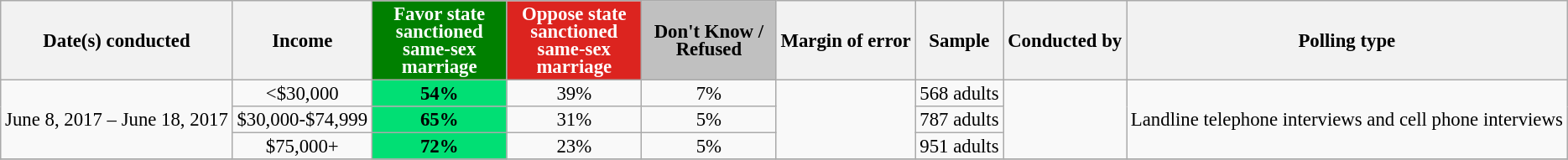<table class="wikitable sortable" style="text-align:center;font-size:95%;line-height:14px">
<tr>
<th>Date(s) conducted</th>
<th>Income</th>
<th data-sort- type="number" style="background:green; color:white; width:100px;">Favor state sanctioned same-sex marriage</th>
<th data-sort- type="number" style="background:#dc241f; color:white; width:100px;">Oppose state sanctioned same-sex marriage</th>
<th data-sort- type="number" style="background:silver; width:100px;">Don't Know / Refused</th>
<th data-sort-type="number">Margin of error</th>
<th data-sort-type="number">Sample</th>
<th>Conducted by</th>
<th>Polling type</th>
</tr>
<tr>
<td rowspan=3 colspan=1 align="center">June 8, 2017 – June 18, 2017</td>
<td><$30,000</td>
<td style="background: rgb(1, 223, 116);"><strong>54%</strong></td>
<td>39%</td>
<td>7%</td>
<td rowspan=3 colspan=1 align="center"></td>
<td>568 adults</td>
<td rowspan=3 colspan=1 align="center"></td>
<td rowspan=3 colspan=1 align="center">Landline telephone interviews and cell phone interviews</td>
</tr>
<tr>
<td>$30,000-$74,999</td>
<td style="background: rgb(1, 223, 116);"><strong>65%</strong></td>
<td>31%</td>
<td>5%</td>
<td>787 adults</td>
</tr>
<tr>
<td>$75,000+</td>
<td style="background: rgb(1, 223, 116);"><strong>72%</strong></td>
<td>23%</td>
<td>5%</td>
<td>951 adults</td>
</tr>
<tr>
</tr>
</table>
